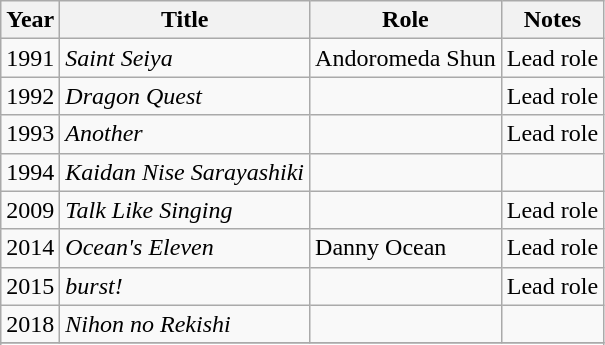<table class="wikitable">
<tr>
<th>Year</th>
<th>Title</th>
<th>Role</th>
<th>Notes</th>
</tr>
<tr>
<td>1991</td>
<td><em>Saint Seiya</em></td>
<td>Andoromeda Shun</td>
<td>Lead role</td>
</tr>
<tr>
<td>1992</td>
<td><em>Dragon Quest</em></td>
<td></td>
<td>Lead role</td>
</tr>
<tr>
<td>1993</td>
<td><em>Another</em></td>
<td></td>
<td>Lead role</td>
</tr>
<tr>
<td>1994</td>
<td><em>Kaidan Nise Sarayashiki</em></td>
<td></td>
<td></td>
</tr>
<tr>
<td>2009</td>
<td><em>Talk Like Singing</em></td>
<td></td>
<td>Lead role</td>
</tr>
<tr>
<td>2014</td>
<td><em>Ocean's Eleven</em></td>
<td>Danny Ocean</td>
<td>Lead role</td>
</tr>
<tr>
<td>2015</td>
<td><em>burst!</em></td>
<td></td>
<td>Lead role</td>
</tr>
<tr>
<td>2018</td>
<td><em>Nihon no Rekishi</em></td>
<td></td>
<td></td>
</tr>
<tr>
</tr>
<tr>
</tr>
</table>
